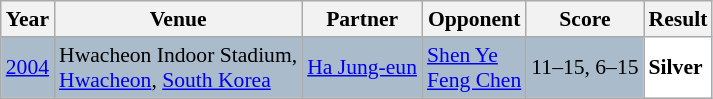<table class="sortable wikitable" style="font-size: 90%;">
<tr>
<th>Year</th>
<th>Venue</th>
<th>Partner</th>
<th>Opponent</th>
<th>Score</th>
<th>Result</th>
</tr>
<tr style="background:#AABBCC">
<td align="center"><a href='#'>2004</a></td>
<td align="left">Hwacheon Indoor Stadium,<br><a href='#'>Hwacheon</a>, <a href='#'>South Korea</a></td>
<td align="left"> <a href='#'>Ha Jung-eun</a></td>
<td align="left"> <a href='#'>Shen Ye</a> <br>  <a href='#'>Feng Chen</a></td>
<td align="left">11–15, 6–15</td>
<td style="text-align:left; background:white"> <strong>Silver</strong></td>
</tr>
</table>
